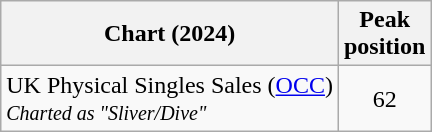<table class="wikitable sortable">
<tr>
<th>Chart (2024)</th>
<th>Peak<br>position</th>
</tr>
<tr>
<td>UK Physical Singles Sales (<a href='#'>OCC</a>)<br><small><em>Charted as "Sliver/Dive"</em></small></td>
<td style="text-align:center;">62</td>
</tr>
</table>
